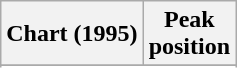<table class="wikitable sortable plainrowheaders">
<tr>
<th>Chart (1995)</th>
<th>Peak<br>position</th>
</tr>
<tr>
</tr>
<tr>
</tr>
</table>
